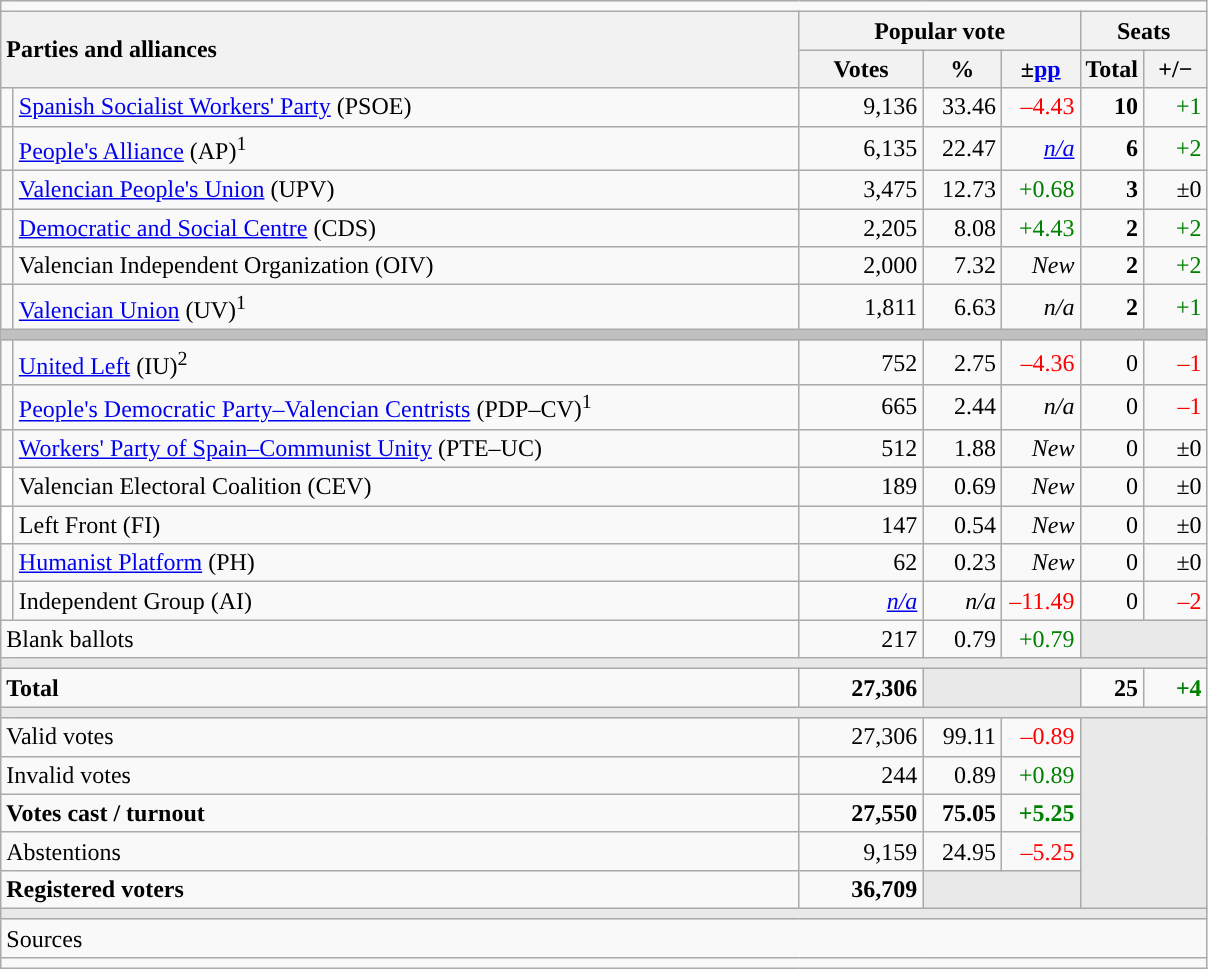<table class="wikitable" style="text-align:right;">
<tr>
<td colspan="7"></td>
</tr>
<tr>
<th style="text-align:left;" rowspan="2" colspan="2" width="525">Parties and alliances</th>
<th colspan="3">Popular vote</th>
<th colspan="2">Seats</th>
</tr>
<tr>
<th width="75">Votes</th>
<th width="45">%</th>
<th width="45">±<a href='#'>pp</a></th>
<th width="35">Total</th>
<th width="35">+/−</th>
</tr>
<tr>
<td width="1" style="color:inherit;background:"></td>
<td align="left"><a href='#'>Spanish Socialist Workers' Party</a> (PSOE)</td>
<td>9,136</td>
<td>33.46</td>
<td style="color:red;">–4.43</td>
<td><strong>10</strong></td>
<td style="color:green;">+1</td>
</tr>
<tr>
<td style="color:inherit;background:"></td>
<td align="left"><a href='#'>People's Alliance</a> (AP)<sup>1</sup></td>
<td>6,135</td>
<td>22.47</td>
<td><em><a href='#'>n/a</a></em></td>
<td><strong>6</strong></td>
<td style="color:green;">+2</td>
</tr>
<tr>
<td style="color:inherit;background:"></td>
<td align="left"><a href='#'>Valencian People's Union</a> (UPV)</td>
<td>3,475</td>
<td>12.73</td>
<td style="color:green;">+0.68</td>
<td><strong>3</strong></td>
<td>±0</td>
</tr>
<tr>
<td style="color:inherit;background:"></td>
<td align="left"><a href='#'>Democratic and Social Centre</a> (CDS)</td>
<td>2,205</td>
<td>8.08</td>
<td style="color:green;">+4.43</td>
<td><strong>2</strong></td>
<td style="color:green;">+2</td>
</tr>
<tr>
<td style="color:inherit;background:"></td>
<td align="left">Valencian Independent Organization (OIV)</td>
<td>2,000</td>
<td>7.32</td>
<td><em>New</em></td>
<td><strong>2</strong></td>
<td style="color:green;">+2</td>
</tr>
<tr>
<td style="color:inherit;background:"></td>
<td align="left"><a href='#'>Valencian Union</a> (UV)<sup>1</sup></td>
<td>1,811</td>
<td>6.63</td>
<td><em>n/a</em></td>
<td><strong>2</strong></td>
<td style="color:green;">+1</td>
</tr>
<tr>
<td colspan="7" bgcolor="#C0C0C0"></td>
</tr>
<tr>
<td style="color:inherit;background:"></td>
<td align="left"><a href='#'>United Left</a> (IU)<sup>2</sup></td>
<td>752</td>
<td>2.75</td>
<td style="color:red;">–4.36</td>
<td>0</td>
<td style="color:red;">–1</td>
</tr>
<tr>
<td style="color:inherit;background:"></td>
<td align="left"><a href='#'>People's Democratic Party–Valencian Centrists</a> (PDP–CV)<sup>1</sup></td>
<td>665</td>
<td>2.44</td>
<td><em>n/a</em></td>
<td>0</td>
<td style="color:red;">–1</td>
</tr>
<tr>
<td style="color:inherit;background:"></td>
<td align="left"><a href='#'>Workers' Party of Spain–Communist Unity</a> (PTE–UC)</td>
<td>512</td>
<td>1.88</td>
<td><em>New</em></td>
<td>0</td>
<td>±0</td>
</tr>
<tr>
<td bgcolor="white"></td>
<td align="left">Valencian Electoral Coalition (CEV)</td>
<td>189</td>
<td>0.69</td>
<td><em>New</em></td>
<td>0</td>
<td>±0</td>
</tr>
<tr>
<td bgcolor="white"></td>
<td align="left">Left Front (FI)</td>
<td>147</td>
<td>0.54</td>
<td><em>New</em></td>
<td>0</td>
<td>±0</td>
</tr>
<tr>
<td style="color:inherit;background:"></td>
<td align="left"><a href='#'>Humanist Platform</a> (PH)</td>
<td>62</td>
<td>0.23</td>
<td><em>New</em></td>
<td>0</td>
<td>±0</td>
</tr>
<tr>
<td style="color:inherit;background:"></td>
<td align="left">Independent Group (AI)</td>
<td><em><a href='#'>n/a</a></em></td>
<td><em>n/a</em></td>
<td style="color:red;">–11.49</td>
<td>0</td>
<td style="color:red;">–2</td>
</tr>
<tr>
<td align="left" colspan="2">Blank ballots</td>
<td>217</td>
<td>0.79</td>
<td style="color:green;">+0.79</td>
<td bgcolor="#E9E9E9" colspan="2"></td>
</tr>
<tr>
<td colspan="7" bgcolor="#E9E9E9"></td>
</tr>
<tr style="font-weight:bold;">
<td align="left" colspan="2">Total</td>
<td>27,306</td>
<td bgcolor="#E9E9E9" colspan="2"></td>
<td>25</td>
<td style="color:green;">+4</td>
</tr>
<tr>
<td colspan="7" bgcolor="#E9E9E9"></td>
</tr>
<tr>
<td align="left" colspan="2">Valid votes</td>
<td>27,306</td>
<td>99.11</td>
<td style="color:red;">–0.89</td>
<td bgcolor="#E9E9E9" colspan="2" rowspan="5"></td>
</tr>
<tr>
<td align="left" colspan="2">Invalid votes</td>
<td>244</td>
<td>0.89</td>
<td style="color:green;">+0.89</td>
</tr>
<tr style="font-weight:bold;">
<td align="left" colspan="2">Votes cast / turnout</td>
<td>27,550</td>
<td>75.05</td>
<td style="color:green;">+5.25</td>
</tr>
<tr>
<td align="left" colspan="2">Abstentions</td>
<td>9,159</td>
<td>24.95</td>
<td style="color:red;">–5.25</td>
</tr>
<tr style="font-weight:bold;">
<td align="left" colspan="2">Registered voters</td>
<td>36,709</td>
<td bgcolor="#E9E9E9" colspan="2"></td>
</tr>
<tr>
<td colspan="7" bgcolor="#E9E9E9"></td>
</tr>
<tr>
<td align="left" colspan="7">Sources</td>
</tr>
<tr>
<td colspan="7" style="text-align:left; max-width:790px;"></td>
</tr>
</table>
